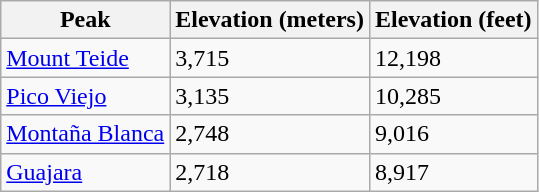<table class="wikitable">
<tr>
<th>Peak</th>
<th>Elevation (meters)</th>
<th>Elevation (feet)</th>
</tr>
<tr>
<td><a href='#'>Mount Teide</a></td>
<td>3,715</td>
<td>12,198</td>
</tr>
<tr>
<td><a href='#'>Pico Viejo</a></td>
<td>3,135</td>
<td>10,285</td>
</tr>
<tr>
<td><a href='#'>Montaña Blanca</a></td>
<td>2,748</td>
<td>9,016</td>
</tr>
<tr>
<td><a href='#'>Guajara</a></td>
<td>2,718</td>
<td>8,917</td>
</tr>
</table>
